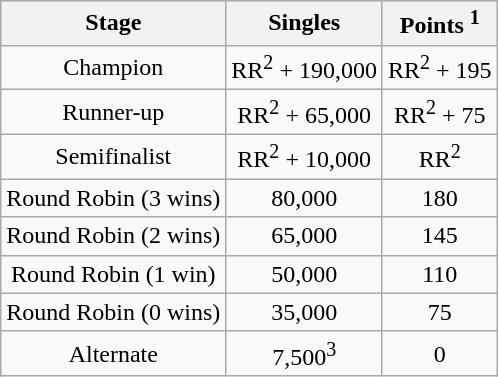<table class=wikitable style=text-align:center>
<tr style="background:#d1e4fd;">
<th>Stage</th>
<th>Singles</th>
<th>Points <sup>1</sup></th>
</tr>
<tr>
<td>Champion</td>
<td>RR<sup>2</sup> + 190,000</td>
<td>RR<sup>2</sup>  + 195</td>
</tr>
<tr>
<td>Runner-up</td>
<td>RR<sup>2</sup> + 65,000</td>
<td>RR<sup>2</sup>  + 75</td>
</tr>
<tr>
<td>Semifinalist</td>
<td>RR<sup>2</sup> + 10,000</td>
<td>RR<sup>2</sup></td>
</tr>
<tr>
<td>Round Robin (3 wins)</td>
<td>80,000</td>
<td>180</td>
</tr>
<tr>
<td>Round Robin (2 wins)</td>
<td>65,000</td>
<td>145</td>
</tr>
<tr>
<td>Round Robin (1 win)</td>
<td>50,000</td>
<td>110</td>
</tr>
<tr>
<td>Round Robin (0 wins)</td>
<td>35,000</td>
<td>75</td>
</tr>
<tr>
<td>Alternate</td>
<td>7,500<sup>3</sup></td>
<td>0</td>
</tr>
</table>
